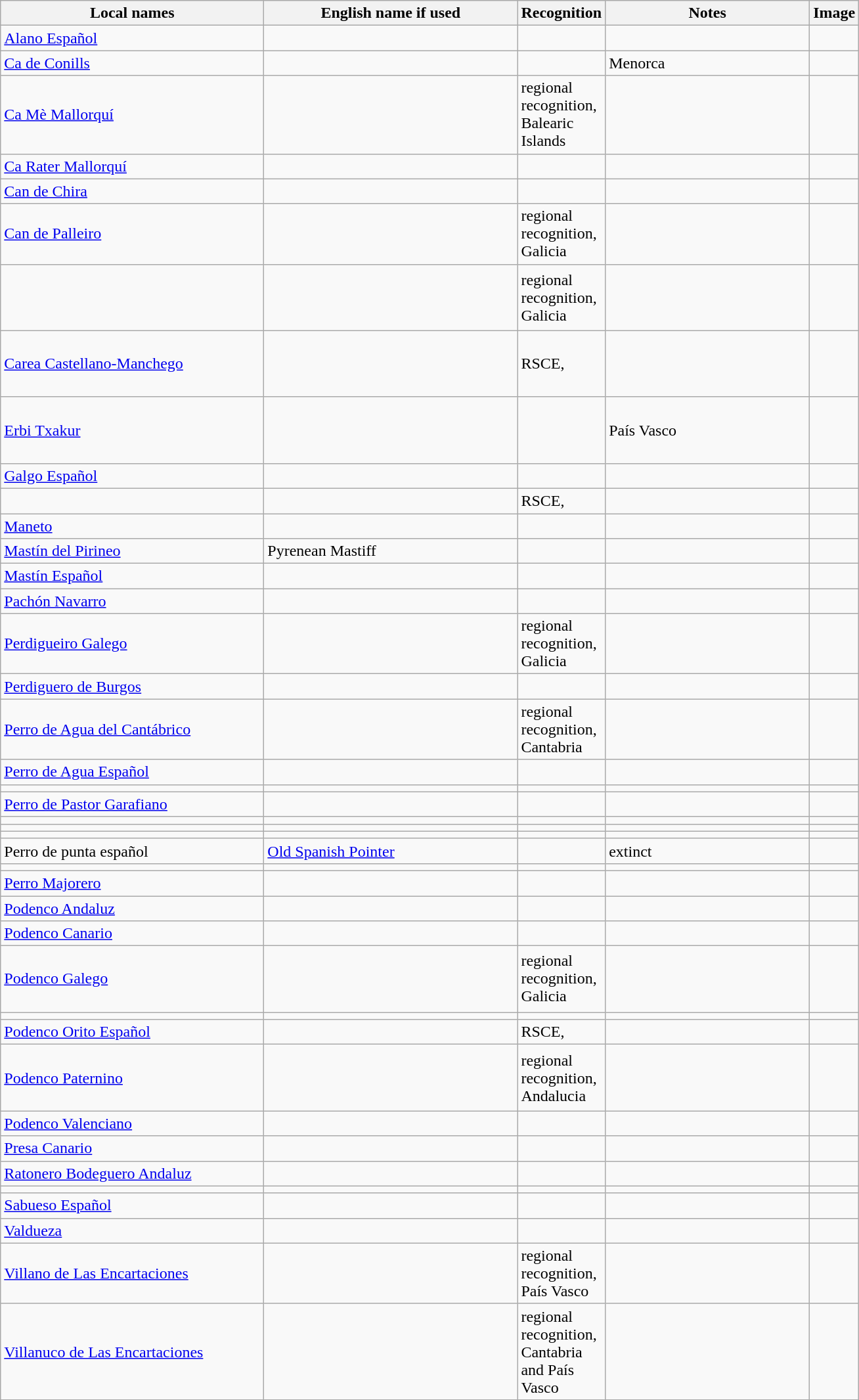<table class="wikitable sortable">
<tr>
<th style="width: 260px;">Local names</th>
<th style="width: 250px;">English name if used</th>
<th style="width: 80px;">Recognition</th>
<th class="unsortable" style="width: 200px;">Notes</th>
<th class="unsortable">Image</th>
</tr>
<tr>
<td><a href='#'>Alano Español</a></td>
<td></td>
<td></td>
<td></td>
<td></td>
</tr>
<tr>
<td><a href='#'>Ca de Conills</a></td>
<td></td>
<td></td>
<td>Menorca</td>
<td></td>
</tr>
<tr>
<td><a href='#'>Ca Mè Mallorquí</a></td>
<td></td>
<td>regional recognition, Balearic Islands</td>
<td></td>
<td></td>
</tr>
<tr>
<td><a href='#'>Ca Rater Mallorquí</a></td>
<td></td>
<td></td>
<td></td>
<td></td>
</tr>
<tr>
<td><a href='#'>Can de Chira</a></td>
<td></td>
<td></td>
<td></td>
<td></td>
</tr>
<tr>
<td><a href='#'>Can de Palleiro</a></td>
<td></td>
<td>regional recognition, Galicia</td>
<td></td>
<td></td>
</tr>
<tr>
<td></td>
<td></td>
<td>regional recognition, Galicia</td>
<td></td>
<td style="height: 60px;"></td>
</tr>
<tr>
<td><a href='#'>Carea Castellano-Manchego</a></td>
<td></td>
<td>RSCE, </td>
<td></td>
<td style="height: 60px;"></td>
</tr>
<tr>
<td><a href='#'>Erbi Txakur</a></td>
<td></td>
<td></td>
<td>País Vasco</td>
<td style="height: 60px;"></td>
</tr>
<tr>
<td><a href='#'>Galgo Español</a></td>
<td></td>
<td></td>
<td></td>
<td></td>
</tr>
<tr>
<td></td>
<td></td>
<td>RSCE, </td>
<td></td>
<td></td>
</tr>
<tr>
<td><a href='#'>Maneto</a></td>
<td></td>
<td></td>
<td></td>
<td></td>
</tr>
<tr>
<td><a href='#'>Mastín del Pirineo</a></td>
<td>Pyrenean Mastiff</td>
<td></td>
<td></td>
<td></td>
</tr>
<tr>
<td><a href='#'>Mastín Español</a></td>
<td></td>
<td></td>
<td></td>
<td></td>
</tr>
<tr>
<td><a href='#'>Pachón Navarro</a></td>
<td></td>
<td></td>
<td></td>
<td></td>
</tr>
<tr>
<td><a href='#'>Perdigueiro Galego</a></td>
<td></td>
<td>regional recognition, Galicia</td>
<td></td>
<td></td>
</tr>
<tr>
<td><a href='#'>Perdiguero de Burgos</a></td>
<td></td>
<td></td>
<td></td>
<td></td>
</tr>
<tr>
<td><a href='#'>Perro de Agua del Cantábrico</a></td>
<td></td>
<td>regional recognition, Cantabria</td>
<td></td>
<td></td>
</tr>
<tr>
<td><a href='#'>Perro de Agua Español</a></td>
<td></td>
<td></td>
<td></td>
<td></td>
</tr>
<tr>
<td></td>
<td></td>
<td></td>
<td></td>
<td></td>
</tr>
<tr>
<td><a href='#'>Perro de Pastor Garafiano</a></td>
<td></td>
<td></td>
<td></td>
<td></td>
</tr>
<tr>
<td></td>
<td></td>
<td></td>
<td></td>
<td></td>
</tr>
<tr>
<td></td>
<td></td>
<td></td>
<td></td>
<td></td>
</tr>
<tr>
<td></td>
<td></td>
<td></td>
<td></td>
<td></td>
</tr>
<tr>
<td>Perro de punta español</td>
<td><a href='#'>Old Spanish Pointer</a></td>
<td></td>
<td>extinct</td>
<td></td>
</tr>
<tr>
<td></td>
<td></td>
<td></td>
<td></td>
<td></td>
</tr>
<tr>
<td><a href='#'>Perro Majorero</a></td>
<td></td>
<td></td>
<td></td>
<td></td>
</tr>
<tr>
<td><a href='#'>Podenco Andaluz</a></td>
<td></td>
<td></td>
<td></td>
<td></td>
</tr>
<tr>
<td><a href='#'>Podenco Canario</a></td>
<td></td>
<td></td>
<td></td>
<td></td>
</tr>
<tr>
<td><a href='#'>Podenco Galego</a></td>
<td></td>
<td>regional recognition, Galicia</td>
<td></td>
<td style="height: 60px;"></td>
</tr>
<tr>
<td></td>
<td></td>
<td></td>
<td></td>
<td></td>
</tr>
<tr>
<td><a href='#'>Podenco Orito Español</a></td>
<td></td>
<td>RSCE, </td>
<td></td>
<td></td>
</tr>
<tr>
<td><a href='#'>Podenco Paternino</a></td>
<td></td>
<td>regional recognition, Andalucia</td>
<td></td>
<td style="height: 60px;"></td>
</tr>
<tr>
<td><a href='#'>Podenco Valenciano</a></td>
<td></td>
<td></td>
<td></td>
<td></td>
</tr>
<tr>
<td><a href='#'>Presa Canario</a></td>
<td></td>
<td></td>
<td></td>
<td></td>
</tr>
<tr>
<td><a href='#'>Ratonero Bodeguero Andaluz</a></td>
<td></td>
<td></td>
<td></td>
<td></td>
</tr>
<tr>
<td></td>
<td></td>
<td></td>
<td></td>
<td></td>
</tr>
<tr>
<td><a href='#'>Sabueso Español</a></td>
<td></td>
<td></td>
<td></td>
<td></td>
</tr>
<tr>
<td><a href='#'>Valdueza</a></td>
<td></td>
<td></td>
<td></td>
<td></td>
</tr>
<tr>
<td><a href='#'>Villano de Las Encartaciones</a></td>
<td></td>
<td>regional recognition, País Vasco</td>
<td></td>
<td></td>
</tr>
<tr>
<td><a href='#'>Villanuco de Las Encartaciones</a></td>
<td></td>
<td>regional recognition, Cantabria and País Vasco</td>
<td></td>
<td style="height: 60px;"></td>
</tr>
<tr>
</tr>
</table>
